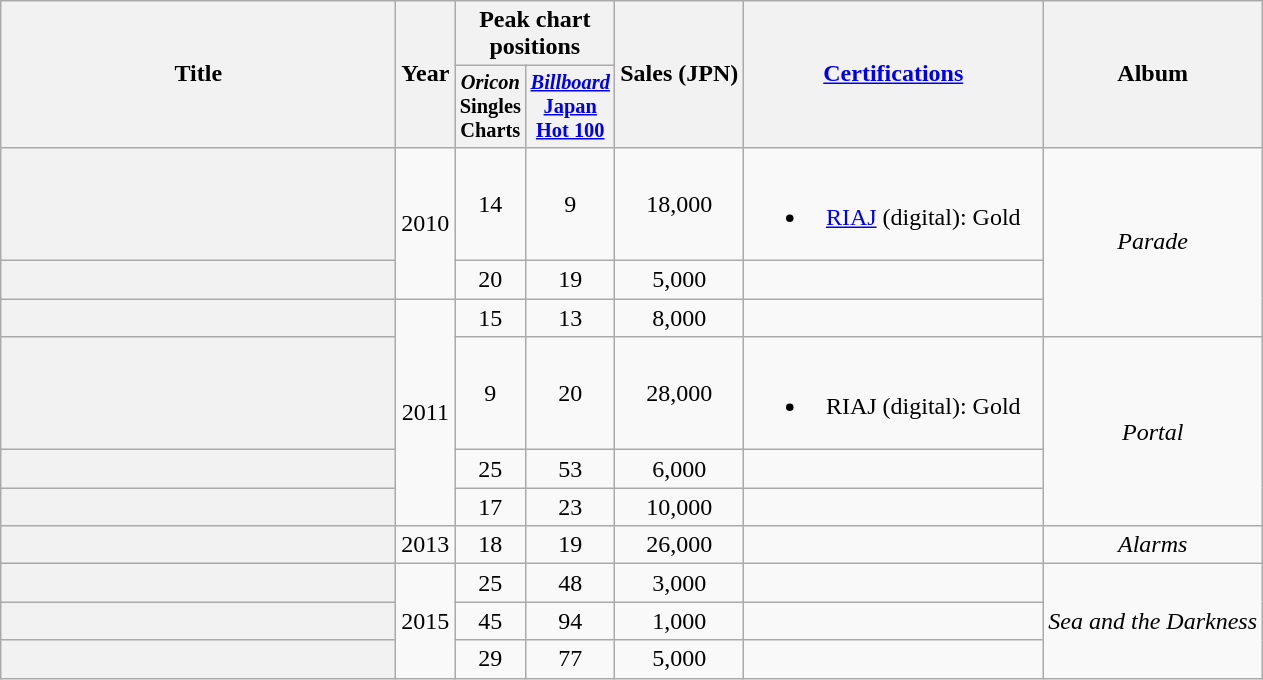<table class="wikitable plainrowheaders" style="text-align:center;">
<tr>
<th scope="col" rowspan="2" style="width:16em;">Title</th>
<th scope="col" rowspan="2">Year</th>
<th scope="col" colspan="2">Peak chart positions</th>
<th scope="col" rowspan="2">Sales (JPN)</th>
<th style="width:12em;" rowspan="2"><a href='#'>Certifications</a></th>
<th scope="col" rowspan="2">Album</th>
</tr>
<tr>
<th style="width:3em;font-size:85%"><em>Oricon</em> Singles Charts<br></th>
<th style="width:3em;font-size:85%"><em><a href='#'>Billboard</a></em> <a href='#'>Japan Hot 100</a><br></th>
</tr>
<tr>
<th scope="row"></th>
<td rowspan="2">2010</td>
<td>14</td>
<td>9</td>
<td>18,000</td>
<td><br><ul><li><a href='#'>RIAJ</a> <span>(digital)</span>: Gold</li></ul></td>
<td rowspan="3"><em>Parade</em></td>
</tr>
<tr>
<th scope="row"></th>
<td>20</td>
<td>19</td>
<td>5,000</td>
<td></td>
</tr>
<tr>
<th scope="row"></th>
<td rowspan="4">2011</td>
<td>15</td>
<td>13</td>
<td>8,000</td>
<td></td>
</tr>
<tr>
<th scope="row"></th>
<td>9</td>
<td>20</td>
<td>28,000</td>
<td><br><ul><li>RIAJ <span>(digital)</span>: Gold</li></ul></td>
<td rowspan="3"><em>Portal</em></td>
</tr>
<tr>
<th scope="row"></th>
<td>25</td>
<td>53</td>
<td>6,000</td>
<td></td>
</tr>
<tr>
<th scope="row"></th>
<td>17</td>
<td>23</td>
<td>10,000</td>
<td></td>
</tr>
<tr>
<th scope="row"></th>
<td>2013</td>
<td>18</td>
<td>19</td>
<td>26,000</td>
<td></td>
<td><em>Alarms</em></td>
</tr>
<tr>
<th scope="row"></th>
<td rowspan="3">2015</td>
<td>25</td>
<td>48</td>
<td>3,000</td>
<td></td>
<td rowspan="3"><em>Sea and the Darkness</em></td>
</tr>
<tr>
<th scope="row"></th>
<td>45</td>
<td>94</td>
<td>1,000</td>
<td></td>
</tr>
<tr>
<th scope="row"></th>
<td>29</td>
<td>77</td>
<td>5,000</td>
<td></td>
</tr>
</table>
